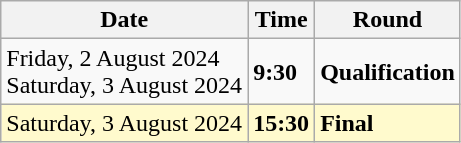<table class="wikitable">
<tr>
<th>Date</th>
<th>Time</th>
<th>Round</th>
</tr>
<tr>
<td>Friday, 2 August 2024<br>Saturday, 3 August 2024</td>
<td><strong>9:30</strong></td>
<td><strong>Qualification</strong></td>
</tr>
<tr style=background:lemonchiffon>
<td>Saturday, 3 August 2024</td>
<td><strong>15:30</strong></td>
<td><strong>Final</strong></td>
</tr>
</table>
